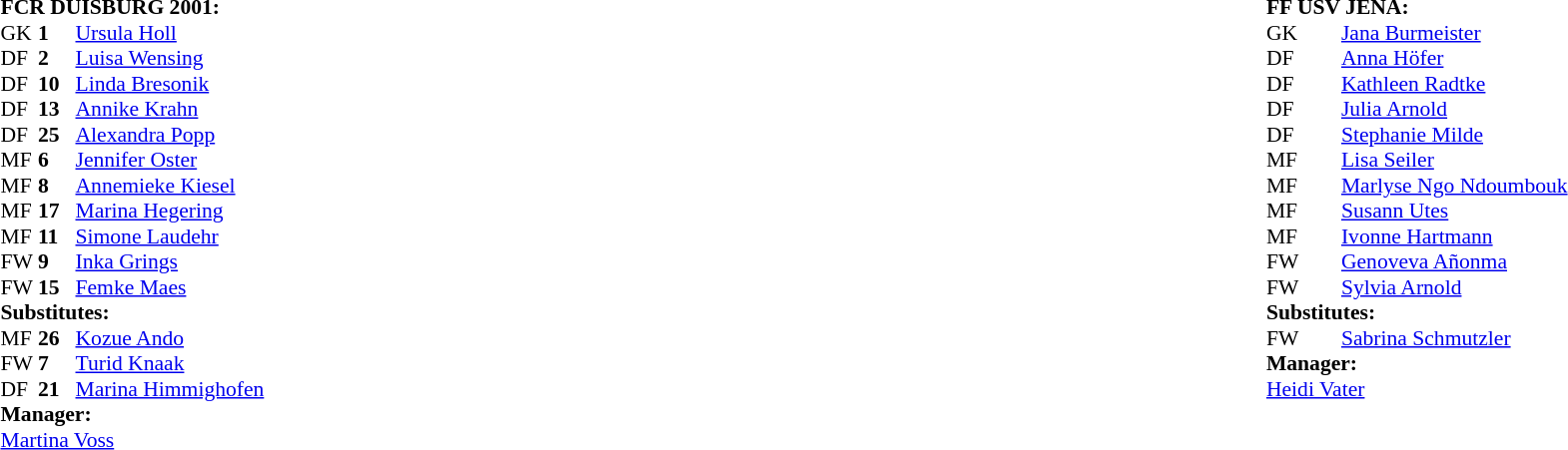<table width="100%">
<tr>
<td valign="top" width="50%"><br><table style="font-size: 90%" cellspacing="0" cellpadding="0">
<tr>
<td colspan="4"><strong>FCR DUISBURG 2001:</strong></td>
</tr>
<tr>
<th width="25"></th>
<th width="25"></th>
</tr>
<tr>
<td>GK</td>
<td><strong>1</strong></td>
<td> <a href='#'>Ursula Holl</a></td>
</tr>
<tr>
<td>DF</td>
<td><strong>2</strong></td>
<td> <a href='#'>Luisa Wensing</a></td>
<td></td>
<td></td>
</tr>
<tr>
<td>DF</td>
<td><strong>10</strong></td>
<td> <a href='#'>Linda Bresonik</a></td>
</tr>
<tr>
<td>DF</td>
<td><strong>13</strong></td>
<td> <a href='#'>Annike Krahn</a></td>
</tr>
<tr>
<td>DF</td>
<td><strong>25</strong></td>
<td> <a href='#'>Alexandra Popp</a></td>
</tr>
<tr>
<td>MF</td>
<td><strong>6</strong></td>
<td> <a href='#'>Jennifer Oster</a></td>
<td></td>
<td></td>
</tr>
<tr>
<td>MF</td>
<td><strong>8</strong></td>
<td> <a href='#'>Annemieke Kiesel</a></td>
<td></td>
<td></td>
</tr>
<tr>
<td>MF</td>
<td><strong>17</strong></td>
<td> <a href='#'>Marina Hegering</a></td>
</tr>
<tr>
<td>MF</td>
<td><strong>11</strong></td>
<td> <a href='#'>Simone Laudehr</a></td>
</tr>
<tr>
<td>FW</td>
<td><strong>9</strong></td>
<td> <a href='#'>Inka Grings</a></td>
</tr>
<tr>
<td>FW</td>
<td><strong>15</strong></td>
<td> <a href='#'>Femke Maes</a></td>
</tr>
<tr>
<td colspan=3><strong>Substitutes:</strong></td>
</tr>
<tr>
<td>MF</td>
<td><strong>26</strong></td>
<td> <a href='#'>Kozue Ando</a></td>
<td></td>
<td></td>
</tr>
<tr>
<td>FW</td>
<td><strong>7</strong></td>
<td> <a href='#'>Turid Knaak</a></td>
<td></td>
<td></td>
</tr>
<tr>
<td>DF</td>
<td><strong>21</strong></td>
<td> <a href='#'>Marina Himmighofen</a></td>
<td></td>
<td></td>
</tr>
<tr>
<td colspan=3><strong>Manager:</strong></td>
</tr>
<tr>
<td colspan="4"> <a href='#'>Martina Voss</a></td>
</tr>
</table>
</td>
<td></td>
<td valign="top" width="50%"><br><table style="font-size: 90%" cellspacing="0" cellpadding="0" align="center">
<tr>
<td colspan="4"><strong>FF USV JENA:</strong></td>
</tr>
<tr>
<th width="25"></th>
<th width="25"></th>
</tr>
<tr>
<td>GK</td>
<td><strong> </strong></td>
<td> <a href='#'>Jana Burmeister</a></td>
</tr>
<tr>
<td>DF</td>
<td><strong> </strong></td>
<td> <a href='#'>Anna Höfer</a></td>
<td></td>
</tr>
<tr>
<td>DF</td>
<td><strong> </strong></td>
<td> <a href='#'>Kathleen Radtke</a></td>
<td></td>
</tr>
<tr>
<td>DF</td>
<td><strong> </strong></td>
<td> <a href='#'>Julia Arnold</a></td>
</tr>
<tr>
<td>DF</td>
<td><strong> </strong></td>
<td> <a href='#'>Stephanie Milde</a></td>
</tr>
<tr>
<td>MF</td>
<td><strong> </strong></td>
<td> <a href='#'>Lisa Seiler</a></td>
<td></td>
<td></td>
</tr>
<tr>
<td>MF</td>
<td><strong> </strong></td>
<td> <a href='#'>Marlyse Ngo Ndoumbouk</a></td>
<td></td>
</tr>
<tr>
<td>MF</td>
<td><strong> </strong></td>
<td> <a href='#'>Susann Utes</a></td>
</tr>
<tr>
<td>MF</td>
<td><strong> </strong></td>
<td> <a href='#'>Ivonne Hartmann</a></td>
</tr>
<tr>
<td>FW</td>
<td><strong> </strong></td>
<td> <a href='#'>Genoveva Añonma</a></td>
</tr>
<tr>
<td>FW</td>
<td><strong> </strong></td>
<td> <a href='#'>Sylvia Arnold</a></td>
</tr>
<tr>
<td colspan=3><strong>Substitutes:</strong></td>
</tr>
<tr>
<td>FW</td>
<td><strong> </strong></td>
<td> <a href='#'>Sabrina Schmutzler</a></td>
<td></td>
<td></td>
</tr>
<tr>
<td colspan=3><strong>Manager:</strong></td>
</tr>
<tr>
<td colspan="4"> <a href='#'>Heidi Vater</a></td>
</tr>
</table>
</td>
</tr>
</table>
